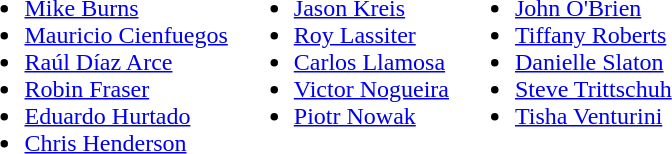<table>
<tr>
<td valign="top"><br><ul><li><a href='#'>Mike Burns</a></li><li><a href='#'>Mauricio Cienfuegos</a></li><li><a href='#'>Raúl Díaz Arce</a></li><li><a href='#'>Robin Fraser</a></li><li><a href='#'>Eduardo Hurtado</a></li><li><a href='#'>Chris Henderson</a></li></ul></td>
<td valign="top"><br><ul><li><a href='#'>Jason Kreis</a></li><li><a href='#'>Roy Lassiter</a></li><li><a href='#'>Carlos Llamosa</a></li><li><a href='#'>Victor Nogueira</a></li><li><a href='#'>Piotr Nowak</a></li></ul></td>
<td valign="top"><br><ul><li><a href='#'>John O'Brien</a></li><li><a href='#'>Tiffany Roberts</a></li><li><a href='#'>Danielle Slaton</a></li><li><a href='#'>Steve Trittschuh</a></li><li><a href='#'>Tisha Venturini</a></li></ul></td>
</tr>
</table>
